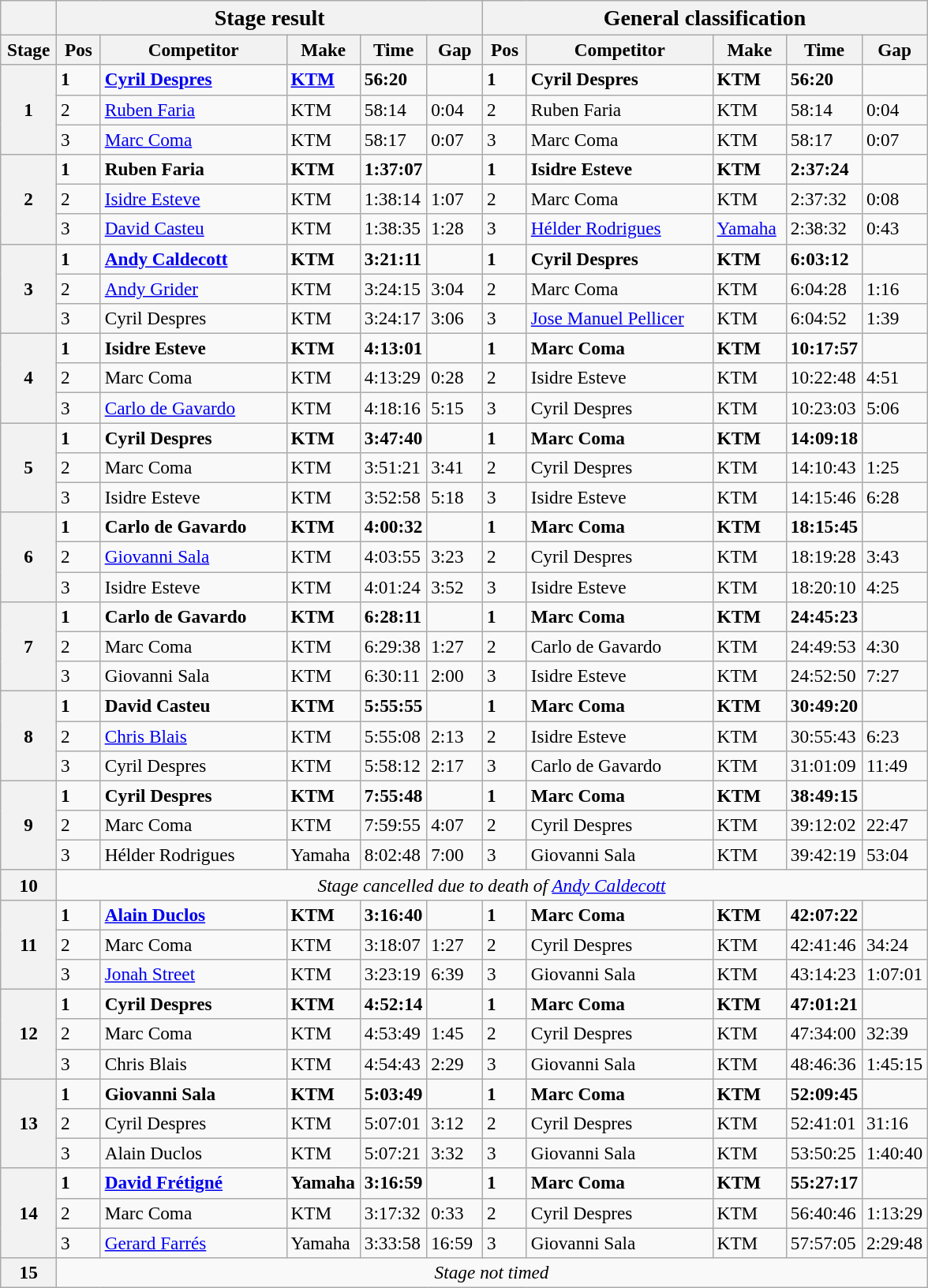<table class="wikitable" style="font-size:97%;">
<tr>
<th></th>
<th colspan=5><big>Stage result </big></th>
<th colspan=5><big>General classification</big></th>
</tr>
<tr>
<th width="40px">Stage</th>
<th width="30px">Pos</th>
<th width="150px">Competitor</th>
<th width="55px">Make</th>
<th width="40px">Time</th>
<th width="40px">Gap</th>
<th width="30px">Pos</th>
<th width="150px">Competitor</th>
<th width="55px">Make</th>
<th width="40px">Time</th>
<th width="40px">Gap</th>
</tr>
<tr>
<th rowspan=3>1</th>
<td><strong>1</strong></td>
<td><strong> <a href='#'>Cyril Despres</a></strong></td>
<td><strong><a href='#'>KTM</a></strong></td>
<td><strong>56:20</strong></td>
<td></td>
<td><strong>1</strong></td>
<td><strong> Cyril Despres</strong></td>
<td><strong>KTM</strong></td>
<td><strong>56:20</strong></td>
<td></td>
</tr>
<tr>
<td>2</td>
<td> <a href='#'>Ruben Faria</a></td>
<td>KTM</td>
<td>58:14</td>
<td>0:04</td>
<td>2</td>
<td> Ruben Faria</td>
<td>KTM</td>
<td>58:14</td>
<td>0:04</td>
</tr>
<tr>
<td>3</td>
<td> <a href='#'>Marc Coma</a></td>
<td>KTM</td>
<td>58:17</td>
<td>0:07</td>
<td>3</td>
<td> Marc Coma</td>
<td>KTM</td>
<td>58:17</td>
<td>0:07</td>
</tr>
<tr>
<th rowspan=3>2</th>
<td><strong>1</strong></td>
<td><strong> Ruben Faria</strong></td>
<td><strong>KTM</strong></td>
<td><strong>1:37:07</strong></td>
<td></td>
<td><strong>1</strong></td>
<td><strong> Isidre Esteve</strong></td>
<td><strong>KTM</strong></td>
<td><strong>2:37:24</strong></td>
<td></td>
</tr>
<tr>
<td>2</td>
<td> <a href='#'>Isidre Esteve</a></td>
<td>KTM</td>
<td>1:38:14</td>
<td>1:07</td>
<td>2</td>
<td> Marc Coma</td>
<td>KTM</td>
<td>2:37:32</td>
<td>0:08</td>
</tr>
<tr>
<td>3</td>
<td> <a href='#'>David Casteu</a></td>
<td>KTM</td>
<td>1:38:35</td>
<td>1:28</td>
<td>3</td>
<td> <a href='#'>Hélder Rodrigues</a></td>
<td><a href='#'>Yamaha</a></td>
<td>2:38:32</td>
<td>0:43</td>
</tr>
<tr>
<th rowspan=3>3</th>
<td><strong>1</strong></td>
<td><strong> <a href='#'>Andy Caldecott</a></strong></td>
<td><strong>KTM</strong></td>
<td><strong>3:21:11</strong></td>
<td></td>
<td><strong>1</strong></td>
<td><strong> Cyril Despres</strong></td>
<td><strong>KTM</strong></td>
<td><strong>6:03:12</strong></td>
<td></td>
</tr>
<tr>
<td>2</td>
<td> <a href='#'>Andy Grider</a></td>
<td>KTM</td>
<td>3:24:15</td>
<td>3:04</td>
<td>2</td>
<td> Marc Coma</td>
<td>KTM</td>
<td>6:04:28</td>
<td>1:16</td>
</tr>
<tr>
<td>3</td>
<td> Cyril Despres</td>
<td>KTM</td>
<td>3:24:17</td>
<td>3:06</td>
<td>3</td>
<td> <a href='#'>Jose Manuel Pellicer</a></td>
<td>KTM</td>
<td>6:04:52</td>
<td>1:39</td>
</tr>
<tr>
<th rowspan=3>4</th>
<td><strong>1</strong></td>
<td><strong> Isidre Esteve</strong></td>
<td><strong>KTM</strong></td>
<td><strong>4:13:01</strong></td>
<td></td>
<td><strong>1</strong></td>
<td><strong> Marc Coma</strong></td>
<td><strong>KTM</strong></td>
<td><strong>10:17:57</strong></td>
<td></td>
</tr>
<tr>
<td>2</td>
<td> Marc Coma</td>
<td>KTM</td>
<td>4:13:29</td>
<td>0:28</td>
<td>2</td>
<td> Isidre Esteve</td>
<td>KTM</td>
<td>10:22:48</td>
<td>4:51</td>
</tr>
<tr>
<td>3</td>
<td> <a href='#'>Carlo de Gavardo</a></td>
<td>KTM</td>
<td>4:18:16</td>
<td>5:15</td>
<td>3</td>
<td> Cyril Despres</td>
<td>KTM</td>
<td>10:23:03</td>
<td>5:06</td>
</tr>
<tr>
<th rowspan=3>5</th>
<td><strong>1</strong></td>
<td><strong> Cyril Despres</strong></td>
<td><strong>KTM</strong></td>
<td><strong>3:47:40</strong></td>
<td></td>
<td><strong>1</strong></td>
<td><strong> Marc Coma</strong></td>
<td><strong>KTM</strong></td>
<td><strong>14:09:18</strong></td>
<td></td>
</tr>
<tr>
<td>2</td>
<td> Marc Coma</td>
<td>KTM</td>
<td>3:51:21</td>
<td>3:41</td>
<td>2</td>
<td> Cyril Despres</td>
<td>KTM</td>
<td>14:10:43</td>
<td>1:25</td>
</tr>
<tr>
<td>3</td>
<td> Isidre Esteve</td>
<td>KTM</td>
<td>3:52:58</td>
<td>5:18</td>
<td>3</td>
<td> Isidre Esteve</td>
<td>KTM</td>
<td>14:15:46</td>
<td>6:28</td>
</tr>
<tr>
<th rowspan=3>6</th>
<td><strong>1</strong></td>
<td><strong> Carlo de Gavardo</strong></td>
<td><strong>KTM</strong></td>
<td><strong>4:00:32</strong></td>
<td></td>
<td><strong>1</strong></td>
<td><strong> Marc Coma</strong></td>
<td><strong>KTM</strong></td>
<td><strong>18:15:45</strong></td>
<td></td>
</tr>
<tr>
<td>2</td>
<td> <a href='#'>Giovanni Sala</a></td>
<td>KTM</td>
<td>4:03:55</td>
<td>3:23</td>
<td>2</td>
<td> Cyril Despres</td>
<td>KTM</td>
<td>18:19:28</td>
<td>3:43</td>
</tr>
<tr>
<td>3</td>
<td> Isidre Esteve</td>
<td>KTM</td>
<td>4:01:24</td>
<td>3:52</td>
<td>3</td>
<td> Isidre Esteve</td>
<td>KTM</td>
<td>18:20:10</td>
<td>4:25</td>
</tr>
<tr>
<th rowspan=3>7</th>
<td><strong>1</strong></td>
<td><strong> Carlo de Gavardo</strong></td>
<td><strong>KTM</strong></td>
<td><strong>6:28:11</strong></td>
<td></td>
<td><strong>1</strong></td>
<td><strong> Marc Coma</strong></td>
<td><strong>KTM</strong></td>
<td><strong>24:45:23</strong></td>
<td></td>
</tr>
<tr>
<td>2</td>
<td> Marc Coma</td>
<td>KTM</td>
<td>6:29:38</td>
<td>1:27</td>
<td>2</td>
<td> Carlo de Gavardo</td>
<td>KTM</td>
<td>24:49:53</td>
<td>4:30</td>
</tr>
<tr>
<td>3</td>
<td> Giovanni Sala</td>
<td>KTM</td>
<td>6:30:11</td>
<td>2:00</td>
<td>3</td>
<td> Isidre Esteve</td>
<td>KTM</td>
<td>24:52:50</td>
<td>7:27</td>
</tr>
<tr>
<th rowspan=3>8</th>
<td><strong>1</strong></td>
<td><strong> David Casteu</strong></td>
<td><strong>KTM</strong></td>
<td><strong>5:55:55</strong></td>
<td></td>
<td><strong>1</strong></td>
<td><strong> Marc Coma</strong></td>
<td><strong>KTM</strong></td>
<td><strong>30:49:20</strong></td>
<td></td>
</tr>
<tr>
<td>2</td>
<td> <a href='#'>Chris Blais</a></td>
<td>KTM</td>
<td>5:55:08</td>
<td>2:13</td>
<td>2</td>
<td> Isidre Esteve</td>
<td>KTM</td>
<td>30:55:43</td>
<td>6:23</td>
</tr>
<tr>
<td>3</td>
<td> Cyril Despres</td>
<td>KTM</td>
<td>5:58:12</td>
<td>2:17</td>
<td>3</td>
<td> Carlo de Gavardo</td>
<td>KTM</td>
<td>31:01:09</td>
<td>11:49</td>
</tr>
<tr>
<th rowspan=3>9</th>
<td><strong>1</strong></td>
<td><strong> Cyril Despres</strong></td>
<td><strong>KTM</strong></td>
<td><strong>7:55:48</strong></td>
<td></td>
<td><strong>1</strong></td>
<td><strong> Marc Coma</strong></td>
<td><strong>KTM</strong></td>
<td><strong>38:49:15</strong></td>
<td></td>
</tr>
<tr>
<td>2</td>
<td> Marc Coma</td>
<td>KTM</td>
<td>7:59:55</td>
<td>4:07</td>
<td>2</td>
<td> Cyril Despres</td>
<td>KTM</td>
<td>39:12:02</td>
<td>22:47</td>
</tr>
<tr>
<td>3</td>
<td> Hélder Rodrigues</td>
<td>Yamaha</td>
<td>8:02:48</td>
<td>7:00</td>
<td>3</td>
<td> Giovanni Sala</td>
<td>KTM</td>
<td>39:42:19</td>
<td>53:04</td>
</tr>
<tr>
<th>10</th>
<td colspan=10 align=center><em>Stage cancelled due to death of <a href='#'>Andy Caldecott</a></em></td>
</tr>
<tr>
<th rowspan=3>11</th>
<td><strong>1</strong></td>
<td><strong> <a href='#'>Alain Duclos</a></strong></td>
<td><strong>KTM</strong></td>
<td><strong>3:16:40</strong></td>
<td></td>
<td><strong>1</strong></td>
<td><strong> Marc Coma</strong></td>
<td><strong>KTM</strong></td>
<td><strong>42:07:22</strong></td>
<td></td>
</tr>
<tr>
<td>2</td>
<td> Marc Coma</td>
<td>KTM</td>
<td>3:18:07</td>
<td>1:27</td>
<td>2</td>
<td> Cyril Despres</td>
<td>KTM</td>
<td>42:41:46</td>
<td>34:24</td>
</tr>
<tr>
<td>3</td>
<td> <a href='#'>Jonah Street</a></td>
<td>KTM</td>
<td>3:23:19</td>
<td>6:39</td>
<td>3</td>
<td> Giovanni Sala</td>
<td>KTM</td>
<td>43:14:23</td>
<td>1:07:01</td>
</tr>
<tr>
<th rowspan=3>12</th>
<td><strong>1</strong></td>
<td><strong> Cyril Despres</strong></td>
<td><strong>KTM</strong></td>
<td><strong>4:52:14</strong></td>
<td></td>
<td><strong>1</strong></td>
<td><strong> Marc Coma</strong></td>
<td><strong>KTM</strong></td>
<td><strong>47:01:21</strong></td>
<td></td>
</tr>
<tr>
<td>2</td>
<td> Marc Coma</td>
<td>KTM</td>
<td>4:53:49</td>
<td>1:45</td>
<td>2</td>
<td> Cyril Despres</td>
<td>KTM</td>
<td>47:34:00</td>
<td>32:39</td>
</tr>
<tr>
<td>3</td>
<td> Chris Blais</td>
<td>KTM</td>
<td>4:54:43</td>
<td>2:29</td>
<td>3</td>
<td> Giovanni Sala</td>
<td>KTM</td>
<td>48:46:36</td>
<td>1:45:15</td>
</tr>
<tr>
<th rowspan=3>13</th>
<td><strong>1</strong></td>
<td><strong> Giovanni Sala</strong></td>
<td><strong>KTM</strong></td>
<td><strong>5:03:49</strong></td>
<td></td>
<td><strong>1</strong></td>
<td><strong> Marc Coma</strong></td>
<td><strong>KTM</strong></td>
<td><strong>52:09:45</strong></td>
<td></td>
</tr>
<tr>
<td>2</td>
<td> Cyril Despres</td>
<td>KTM</td>
<td>5:07:01</td>
<td>3:12</td>
<td>2</td>
<td> Cyril Despres</td>
<td>KTM</td>
<td>52:41:01</td>
<td>31:16</td>
</tr>
<tr>
<td>3</td>
<td> Alain Duclos</td>
<td>KTM</td>
<td>5:07:21</td>
<td>3:32</td>
<td>3</td>
<td> Giovanni Sala</td>
<td>KTM</td>
<td>53:50:25</td>
<td>1:40:40</td>
</tr>
<tr>
<th rowspan=3>14</th>
<td><strong>1</strong></td>
<td><strong> <a href='#'>David Frétigné</a></strong></td>
<td><strong>Yamaha</strong></td>
<td><strong>3:16:59</strong></td>
<td></td>
<td><strong>1</strong></td>
<td><strong> Marc Coma</strong></td>
<td><strong>KTM</strong></td>
<td><strong>55:27:17</strong></td>
<td></td>
</tr>
<tr>
<td>2</td>
<td> Marc Coma</td>
<td>KTM</td>
<td>3:17:32</td>
<td>0:33</td>
<td>2</td>
<td> Cyril Despres</td>
<td>KTM</td>
<td>56:40:46</td>
<td>1:13:29</td>
</tr>
<tr>
<td>3</td>
<td> <a href='#'>Gerard Farrés</a></td>
<td>Yamaha</td>
<td>3:33:58</td>
<td>16:59</td>
<td>3</td>
<td> Giovanni Sala</td>
<td>KTM</td>
<td>57:57:05</td>
<td>2:29:48</td>
</tr>
<tr>
<th>15</th>
<td colspan=10 align=center><em>Stage not timed</em></td>
</tr>
</table>
